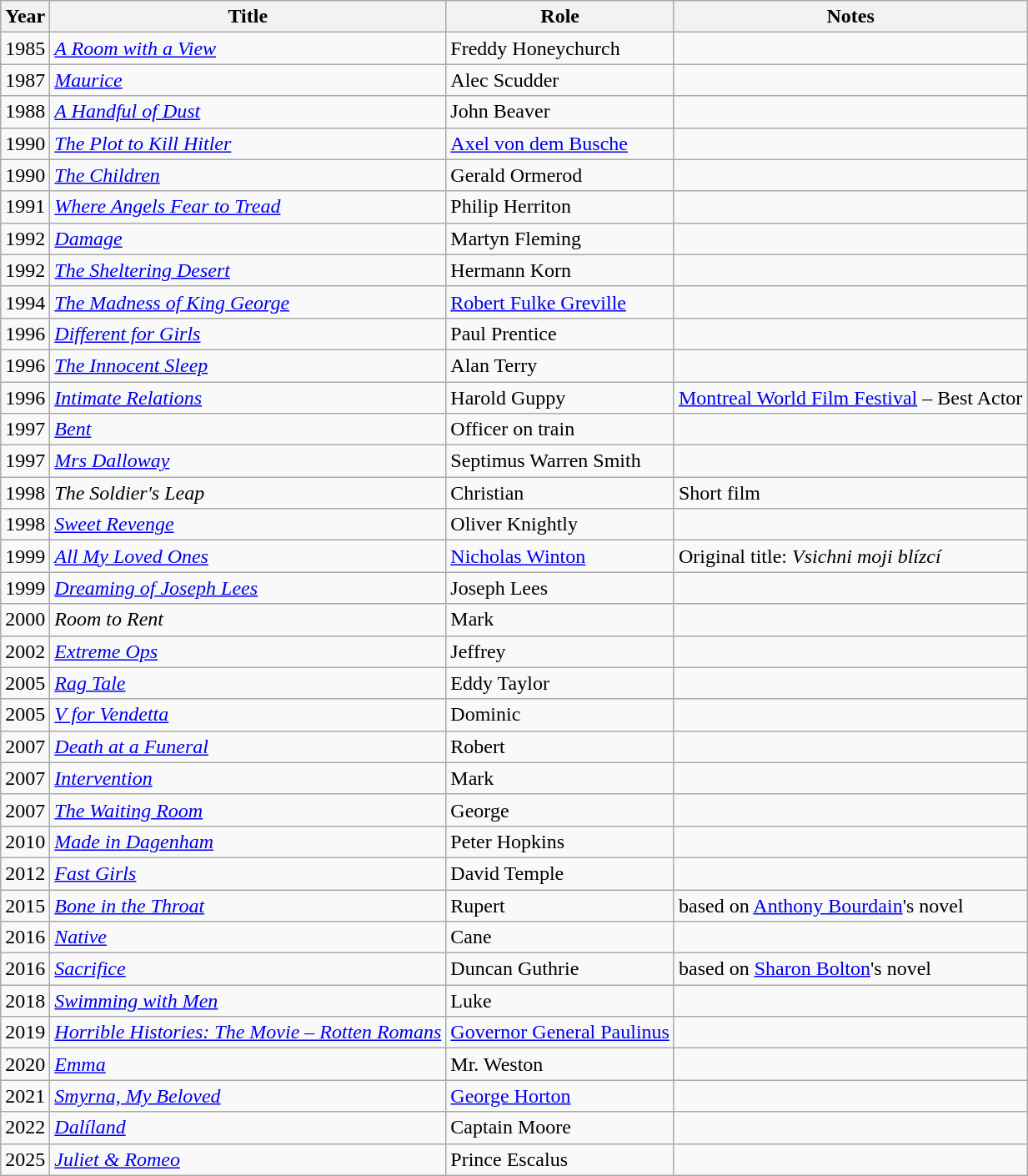<table class="wikitable sortable">
<tr>
<th>Year</th>
<th>Title</th>
<th>Role</th>
<th>Notes</th>
</tr>
<tr>
<td>1985</td>
<td><a href='#'><em>A Room with a View</em></a></td>
<td>Freddy Honeychurch</td>
<td></td>
</tr>
<tr>
<td>1987</td>
<td><a href='#'><em>Maurice</em></a></td>
<td>Alec Scudder</td>
<td></td>
</tr>
<tr>
<td>1988</td>
<td><a href='#'><em>A Handful of Dust</em></a></td>
<td>John Beaver</td>
<td></td>
</tr>
<tr>
<td>1990</td>
<td><em><a href='#'>The Plot to Kill Hitler</a></em></td>
<td><a href='#'>Axel von dem Busche</a></td>
<td></td>
</tr>
<tr>
<td>1990</td>
<td><em><a href='#'>The Children</a></em></td>
<td>Gerald Ormerod</td>
<td></td>
</tr>
<tr>
<td>1991</td>
<td><a href='#'><em>Where Angels Fear to Tread</em></a></td>
<td>Philip Herriton</td>
<td></td>
</tr>
<tr>
<td>1992</td>
<td><a href='#'><em>Damage</em></a></td>
<td>Martyn Fleming</td>
<td></td>
</tr>
<tr>
<td>1992</td>
<td><em><a href='#'>The Sheltering Desert</a></em></td>
<td>Hermann Korn</td>
<td></td>
</tr>
<tr>
<td>1994</td>
<td><em><a href='#'>The Madness of King George</a></em></td>
<td><a href='#'>Robert Fulke Greville</a></td>
<td></td>
</tr>
<tr>
<td>1996</td>
<td><em><a href='#'>Different for Girls</a></em></td>
<td>Paul Prentice</td>
<td></td>
</tr>
<tr>
<td>1996</td>
<td><em><a href='#'>The Innocent Sleep</a></em></td>
<td>Alan Terry</td>
<td></td>
</tr>
<tr>
<td>1996</td>
<td><a href='#'><em>Intimate Relations</em></a></td>
<td>Harold Guppy</td>
<td><a href='#'>Montreal World Film Festival</a> – Best Actor</td>
</tr>
<tr>
<td>1997</td>
<td><a href='#'><em>Bent</em></a></td>
<td>Officer on train</td>
<td></td>
</tr>
<tr>
<td>1997</td>
<td><em><a href='#'>Mrs Dalloway</a></em></td>
<td>Septimus Warren Smith</td>
<td></td>
</tr>
<tr>
<td>1998</td>
<td><em>The Soldier's Leap</em></td>
<td>Christian</td>
<td>Short film</td>
</tr>
<tr>
<td>1998</td>
<td><em><a href='#'>Sweet Revenge</a></em></td>
<td>Oliver Knightly</td>
<td></td>
</tr>
<tr>
<td>1999</td>
<td><em><a href='#'>All My Loved Ones</a></em></td>
<td><a href='#'>Nicholas Winton</a></td>
<td>Original title: <em>Vsichni moji blízcí</em></td>
</tr>
<tr>
<td>1999</td>
<td><em><a href='#'>Dreaming of Joseph Lees</a></em></td>
<td>Joseph Lees</td>
<td></td>
</tr>
<tr>
<td>2000</td>
<td><em>Room to Rent</em></td>
<td>Mark</td>
<td></td>
</tr>
<tr>
<td>2002</td>
<td><em><a href='#'>Extreme Ops</a></em></td>
<td>Jeffrey</td>
<td></td>
</tr>
<tr>
<td>2005</td>
<td><em><a href='#'>Rag Tale</a></em></td>
<td>Eddy Taylor</td>
<td></td>
</tr>
<tr>
<td>2005</td>
<td><a href='#'><em>V for Vendetta</em></a></td>
<td>Dominic</td>
<td></td>
</tr>
<tr>
<td>2007</td>
<td><a href='#'><em>Death at a Funeral</em></a></td>
<td>Robert</td>
<td></td>
</tr>
<tr>
<td>2007</td>
<td><em><a href='#'>Intervention</a></em></td>
<td>Mark</td>
<td></td>
</tr>
<tr>
<td>2007</td>
<td><em><a href='#'>The Waiting Room</a></em></td>
<td>George</td>
<td></td>
</tr>
<tr>
<td>2010</td>
<td><em><a href='#'>Made in Dagenham</a></em></td>
<td>Peter Hopkins</td>
<td></td>
</tr>
<tr>
<td>2012</td>
<td><em><a href='#'>Fast Girls</a></em></td>
<td>David Temple</td>
<td></td>
</tr>
<tr>
<td>2015</td>
<td><em><a href='#'>Bone in the Throat</a></em></td>
<td>Rupert</td>
<td>based on <a href='#'>Anthony Bourdain</a>'s novel</td>
</tr>
<tr>
<td>2016</td>
<td><em><a href='#'>Native</a></em></td>
<td>Cane</td>
<td></td>
</tr>
<tr>
<td>2016</td>
<td><em><a href='#'>Sacrifice</a></em></td>
<td>Duncan Guthrie</td>
<td>based on <a href='#'>Sharon Bolton</a>'s novel</td>
</tr>
<tr>
<td>2018</td>
<td><em><a href='#'>Swimming with Men</a></em></td>
<td>Luke</td>
<td></td>
</tr>
<tr>
<td>2019</td>
<td><em><a href='#'>Horrible Histories: The Movie – Rotten Romans</a></em></td>
<td><a href='#'>Governor General Paulinus</a></td>
<td></td>
</tr>
<tr>
<td>2020</td>
<td><em><a href='#'>Emma</a></em></td>
<td>Mr. Weston</td>
<td></td>
</tr>
<tr>
<td>2021</td>
<td><em><a href='#'>Smyrna, My Beloved</a></em></td>
<td><a href='#'>George Horton</a></td>
<td></td>
</tr>
<tr>
<td>2022</td>
<td><em><a href='#'>Dalíland</a></em></td>
<td>Captain Moore</td>
<td></td>
</tr>
<tr>
<td>2025</td>
<td><em><a href='#'>Juliet & Romeo</a></em></td>
<td>Prince Escalus</td>
<td></td>
</tr>
</table>
